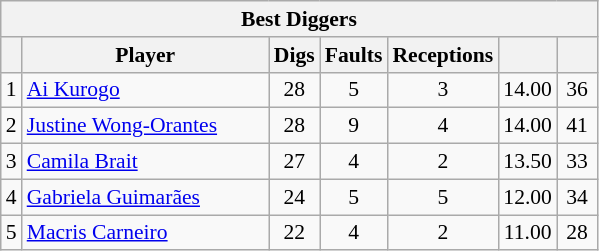<table class="wikitable sortable" style=font-size:90%>
<tr>
<th colspan=7>Best Diggers</th>
</tr>
<tr>
<th></th>
<th width=158>Player</th>
<th width=20>Digs</th>
<th width=20>Faults</th>
<th width=20>Receptions</th>
<th width=20></th>
<th width=20></th>
</tr>
<tr>
<td>1</td>
<td> <a href='#'>Ai Kurogo</a></td>
<td align=center>28</td>
<td align=center>5</td>
<td align=center>3</td>
<td align=center>14.00</td>
<td align=center>36</td>
</tr>
<tr>
<td>2</td>
<td> <a href='#'>Justine Wong-Orantes</a></td>
<td align=center>28</td>
<td align=center>9</td>
<td align=center>4</td>
<td align=center>14.00</td>
<td align=center>41</td>
</tr>
<tr>
<td>3</td>
<td> <a href='#'>Camila Brait</a></td>
<td align=center>27</td>
<td align=center>4</td>
<td align=center>2</td>
<td align=center>13.50</td>
<td align=center>33</td>
</tr>
<tr>
<td>4</td>
<td> <a href='#'>Gabriela Guimarães</a></td>
<td align=center>24</td>
<td align=center>5</td>
<td align=center>5</td>
<td align=center>12.00</td>
<td align=center>34</td>
</tr>
<tr>
<td>5</td>
<td> <a href='#'>Macris Carneiro</a></td>
<td align=center>22</td>
<td align=center>4</td>
<td align=center>2</td>
<td align=center>11.00</td>
<td align=center>28</td>
</tr>
</table>
